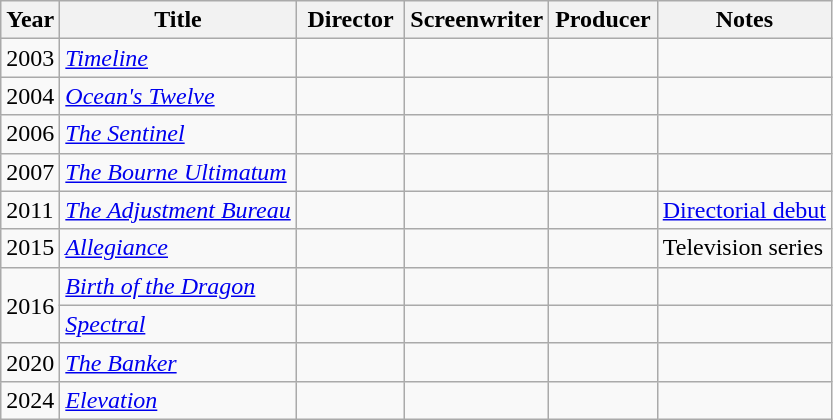<table class="wikitable">
<tr>
<th>Year</th>
<th>Title</th>
<th width="65">Director</th>
<th width="65">Screenwriter</th>
<th width="65">Producer</th>
<th>Notes</th>
</tr>
<tr>
<td>2003</td>
<td><em><a href='#'>Timeline</a></em></td>
<td></td>
<td></td>
<td></td>
<td></td>
</tr>
<tr>
<td>2004</td>
<td><em><a href='#'>Ocean's Twelve</a></em></td>
<td></td>
<td></td>
<td></td>
<td></td>
</tr>
<tr>
<td>2006</td>
<td><em><a href='#'>The Sentinel</a></em></td>
<td></td>
<td></td>
<td></td>
<td></td>
</tr>
<tr>
<td>2007</td>
<td><em><a href='#'>The Bourne Ultimatum</a></em></td>
<td></td>
<td></td>
<td></td>
<td></td>
</tr>
<tr>
<td>2011</td>
<td><em><a href='#'>The Adjustment Bureau</a></em></td>
<td></td>
<td></td>
<td></td>
<td><a href='#'>Directorial debut</a></td>
</tr>
<tr>
<td>2015</td>
<td><em><a href='#'>Allegiance</a></em></td>
<td></td>
<td></td>
<td></td>
<td>Television series</td>
</tr>
<tr>
<td rowspan=2>2016</td>
<td><em><a href='#'>Birth of the Dragon</a></em></td>
<td></td>
<td></td>
<td></td>
<td></td>
</tr>
<tr>
<td><em><a href='#'>Spectral</a></em></td>
<td></td>
<td></td>
<td></td>
<td></td>
</tr>
<tr>
<td>2020</td>
<td><em><a href='#'>The Banker</a></em></td>
<td></td>
<td></td>
<td></td>
<td></td>
</tr>
<tr>
<td>2024</td>
<td><em><a href='#'>Elevation</a></em></td>
<td></td>
<td></td>
<td></td>
<td></td>
</tr>
</table>
